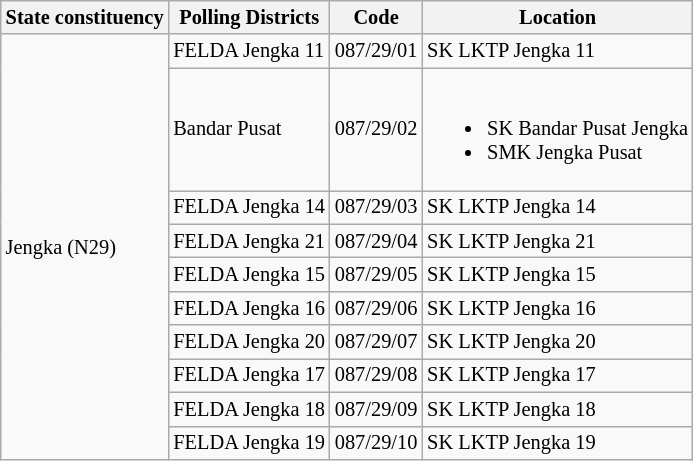<table class="wikitable sortable mw-collapsible" style="white-space:nowrap;font-size:85%">
<tr>
<th>State constituency</th>
<th>Polling Districts</th>
<th>Code</th>
<th>Location</th>
</tr>
<tr>
<td rowspan="10">Jengka (N29)</td>
<td>FELDA Jengka 11</td>
<td>087/29/01</td>
<td>SK LKTP Jengka 11</td>
</tr>
<tr>
<td>Bandar Pusat</td>
<td>087/29/02</td>
<td><br><ul><li>SK Bandar Pusat Jengka</li><li>SMK Jengka Pusat</li></ul></td>
</tr>
<tr>
<td>FELDA Jengka 14</td>
<td>087/29/03</td>
<td>SK LKTP Jengka 14</td>
</tr>
<tr>
<td>FELDA Jengka 21</td>
<td>087/29/04</td>
<td>SK LKTP Jengka 21</td>
</tr>
<tr>
<td>FELDA Jengka 15</td>
<td>087/29/05</td>
<td>SK LKTP Jengka 15</td>
</tr>
<tr>
<td>FELDA Jengka 16</td>
<td>087/29/06</td>
<td>SK LKTP Jengka 16</td>
</tr>
<tr>
<td>FELDA Jengka 20</td>
<td>087/29/07</td>
<td>SK LKTP Jengka 20</td>
</tr>
<tr>
<td>FELDA Jengka 17</td>
<td>087/29/08</td>
<td>SK LKTP Jengka 17</td>
</tr>
<tr>
<td>FELDA Jengka 18</td>
<td>087/29/09</td>
<td>SK LKTP Jengka 18</td>
</tr>
<tr>
<td>FELDA Jengka 19</td>
<td>087/29/10</td>
<td>SK LKTP Jengka 19</td>
</tr>
</table>
